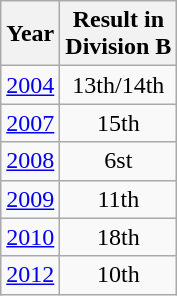<table class="wikitable" style="text-align:center">
<tr>
<th>Year</th>
<th>Result in<br>Division B</th>
</tr>
<tr>
<td><a href='#'>2004</a></td>
<td>13th/14th</td>
</tr>
<tr>
<td><a href='#'>2007</a></td>
<td>15th</td>
</tr>
<tr>
<td><a href='#'>2008</a></td>
<td>6st</td>
</tr>
<tr>
<td><a href='#'>2009</a></td>
<td>11th</td>
</tr>
<tr>
<td><a href='#'>2010</a></td>
<td>18th</td>
</tr>
<tr>
<td><a href='#'>2012</a></td>
<td>10th</td>
</tr>
</table>
